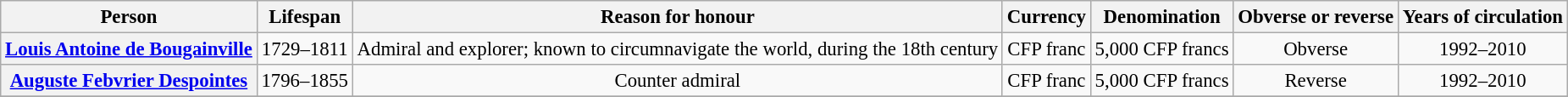<table class="wikitable" style="font-size:95%; text-align:center;">
<tr>
<th>Person</th>
<th>Lifespan</th>
<th>Reason for honour</th>
<th>Currency</th>
<th>Denomination</th>
<th>Obverse or reverse</th>
<th>Years of circulation</th>
</tr>
<tr>
<th><a href='#'>Louis Antoine de Bougainville</a></th>
<td>1729–1811</td>
<td>Admiral and explorer; known to circumnavigate the world, during the 18th century</td>
<td>CFP franc</td>
<td>5,000 CFP francs</td>
<td>Obverse</td>
<td>1992–2010</td>
</tr>
<tr>
<th><a href='#'>Auguste Febvrier Despointes</a></th>
<td>1796–1855</td>
<td>Counter admiral</td>
<td>CFP franc</td>
<td>5,000 CFP francs</td>
<td>Reverse</td>
<td>1992–2010</td>
</tr>
<tr>
</tr>
</table>
